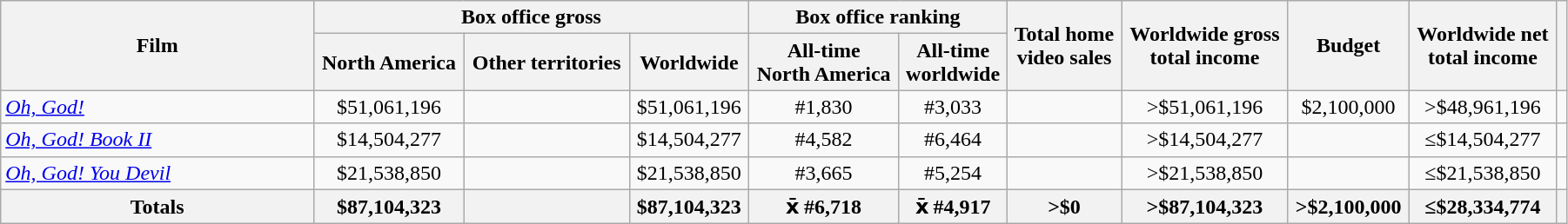<table class="wikitable sortable" width=95% border="1" style="text-align: center;">
<tr>
<th rowspan="2" style="width:20%;">Film</th>
<th colspan="3">Box office gross</th>
<th colspan="2">Box office ranking</th>
<th rowspan="2">Total home <br>video sales</th>
<th rowspan="2">Worldwide gross<br>total income</th>
<th rowspan="2">Budget</th>
<th rowspan="2">Worldwide net<br>total income</th>
<th rowspan="2"></th>
</tr>
<tr>
<th>North America</th>
<th>Other territories</th>
<th>Worldwide</th>
<th>All-time <br>North America</th>
<th>All-time <br>worldwide</th>
</tr>
<tr>
<td style="text-align: left;"><em><a href='#'>Oh, God!</a></em></td>
<td>$51,061,196</td>
<td></td>
<td>$51,061,196</td>
<td>#1,830</td>
<td>#3,033</td>
<td></td>
<td>>$51,061,196</td>
<td>$2,100,000</td>
<td>>$48,961,196</td>
<td></td>
</tr>
<tr>
<td style="text-align: left;"><em><a href='#'>Oh, God! Book II</a></em></td>
<td>$14,504,277</td>
<td></td>
<td>$14,504,277</td>
<td>#4,582</td>
<td>#6,464</td>
<td></td>
<td>>$14,504,277</td>
<td></td>
<td>≤$14,504,277</td>
<td></td>
</tr>
<tr>
<td style="text-align: left;"><em><a href='#'>Oh, God! You Devil</a></em></td>
<td>$21,538,850</td>
<td></td>
<td>$21,538,850</td>
<td>#3,665</td>
<td>#5,254</td>
<td></td>
<td>>$21,538,850</td>
<td></td>
<td>≤$21,538,850</td>
<td></td>
</tr>
<tr>
<th>Totals</th>
<th>$87,104,323</th>
<th></th>
<th>$87,104,323</th>
<th>x̄ #6,718</th>
<th>x̄ #4,917</th>
<th>>$0</th>
<th>>$87,104,323</th>
<th>>$2,100,000</th>
<th>≤$28,334,774</th>
<th></th>
</tr>
</table>
